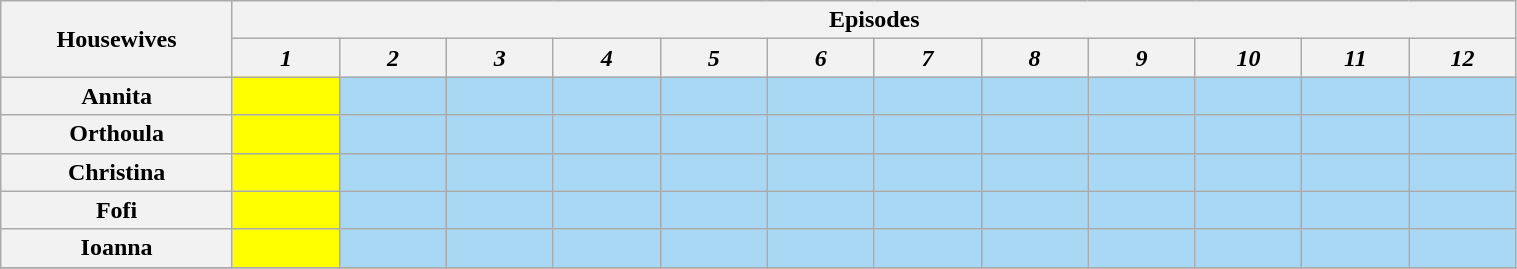<table class="wikitable" style="text-align:center; width:80%;">
<tr>
<th rowspan="2" style="width:13%;">Housewives</th>
<th colspan="36" style="text-align:center;">Episodes</th>
</tr>
<tr>
<th style="text-align:center; width:6%;"><em>1</em></th>
<th style="text-align:center; width:6%;"><em>2</em></th>
<th style="text-align:center; width:6%;"><em>3</em></th>
<th style="text-align:center; width:6%;"><em>4</em></th>
<th style="text-align:center; width:6%;"><em>5</em></th>
<th style="text-align:center; width:6%;"><em>6</em></th>
<th style="text-align:center; width:6%;"><em>7</em></th>
<th style="text-align:center; width:6%;"><em>8</em></th>
<th style="text-align:center; width:6%;"><em>9</em></th>
<th style="text-align:center; width:6%;"><em>10</em></th>
<th style="text-align:center; width:6%;"><em>11</em></th>
<th style="text-align:center; width:6%;"><em>12</em></th>
</tr>
<tr>
<th>Annita</th>
<td style="background:yellow;"></td>
<td style="background:#A9D8F5;"></td>
<td style="background:#A9D8F5;"></td>
<td style="background:#A9D8F5;"></td>
<td style="background:#A9D8F5;"></td>
<td style="background:#A9D8F5;"></td>
<td style="background:#A9D8F5;"></td>
<td style="background:#A9D8F5;"></td>
<td style="background:#A9D8F5;"></td>
<td style="background:#A9D8F5;"></td>
<td style="background:#A9D8F5;"></td>
<td style="background:#A9D8F5;"></td>
</tr>
<tr>
<th>Orthoula</th>
<td style="background:yellow;"></td>
<td style="background:#A9D8F5;"></td>
<td style="background:#A9D8F5;"></td>
<td style="background:#A9D8F5;"></td>
<td style="background:#A9D8F5;"></td>
<td style="background:#A9D8F5;"></td>
<td style="background:#A9D8F5;"></td>
<td style="background:#A9D8F5;"></td>
<td style="background:#A9D8F5;"></td>
<td style="background:#A9D8F5;"></td>
<td style="background:#A9D8F5;"></td>
<td style="background:#A9D8F5;"></td>
</tr>
<tr>
<th>Christina</th>
<td style="background:yellow;"></td>
<td style="background:#A9D8F5;"></td>
<td style="background:#A9D8F5;"></td>
<td style="background:#A9D8F5;"></td>
<td style="background:#A9D8F5;"></td>
<td style="background:#A9D8F5;"></td>
<td style="background:#A9D8F5;"></td>
<td style="background:#A9D8F5;"></td>
<td style="background:#A9D8F5;"></td>
<td style="background:#A9D8F5;"></td>
<td style="background:#A9D8F5;"></td>
<td style="background:#A9D8F5;"></td>
</tr>
<tr>
<th>Fofi</th>
<td style="background:yellow;"></td>
<td style="background:#A9D8F5;"></td>
<td style="background:#A9D8F5;"></td>
<td style="background:#A9D8F5;"></td>
<td style="background:#A9D8F5;"></td>
<td style="background:#A9D8F5;"></td>
<td style="background:#A9D8F5;"></td>
<td style="background:#A9D8F5;"></td>
<td style="background:#A9D8F5;"></td>
<td style="background:#A9D8F5;"></td>
<td style="background:#A9D8F5;"></td>
<td style="background:#A9D8F5;"></td>
</tr>
<tr>
<th>Ioanna</th>
<td style="background:yellow;"></td>
<td style="background:#A9D8F5;"></td>
<td style="background:#A9D8F5;"></td>
<td style="background:#A9D8F5;"></td>
<td style="background:#A9D8F5;"></td>
<td style="background:#A9D8F5;"></td>
<td style="background:#A9D8F5;"></td>
<td style="background:#A9D8F5;"></td>
<td style="background:#A9D8F5;"></td>
<td style="background:#A9D8F5;"></td>
<td style="background:#A9D8F5;"></td>
<td style="background:#A9D8F5;"></td>
</tr>
<tr>
</tr>
</table>
